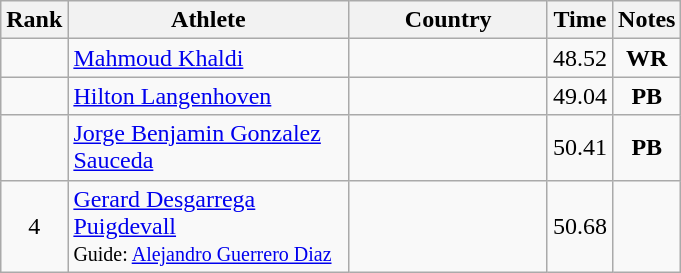<table class="wikitable sortable" style="text-align:center">
<tr>
<th>Rank</th>
<th style="width:180px">Athlete</th>
<th style="width:125px">Country</th>
<th>Time</th>
<th>Notes</th>
</tr>
<tr>
<td></td>
<td style="text-align:left;"><a href='#'>Mahmoud Khaldi</a></td>
<td style="text-align:left;"></td>
<td>48.52</td>
<td><strong>WR</strong></td>
</tr>
<tr>
<td></td>
<td style="text-align:left;"><a href='#'>Hilton Langenhoven</a></td>
<td style="text-align:left;"></td>
<td>49.04</td>
<td><strong>PB</strong></td>
</tr>
<tr>
<td></td>
<td style="text-align:left;"><a href='#'>Jorge Benjamin Gonzalez Sauceda</a></td>
<td style="text-align:left;"></td>
<td>50.41</td>
<td><strong>PB</strong></td>
</tr>
<tr>
<td>4</td>
<td style="text-align:left;"><a href='#'>Gerard Desgarrega Puigdevall</a><br><small>Guide: <a href='#'>Alejandro Guerrero Diaz</a></small></td>
<td style="text-align:left;"></td>
<td>50.68</td>
<td></td>
</tr>
</table>
